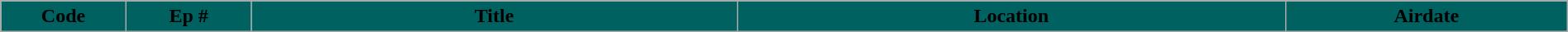<table class="wikitable plainrowheaders" width="100%" style="background:#FFFFFF;">
<tr>
<th style="background:#006161" width=8%><span>Code</span></th>
<th style="background:#006161" width=8%><span>Ep #</span></th>
<th style="background:#006161"><span>Title</span></th>
<th style="background:#006161" width=35%><span>Location</span></th>
<th style="background:#006161" width=18%><span>Airdate</span><br>


</th>
</tr>
</table>
